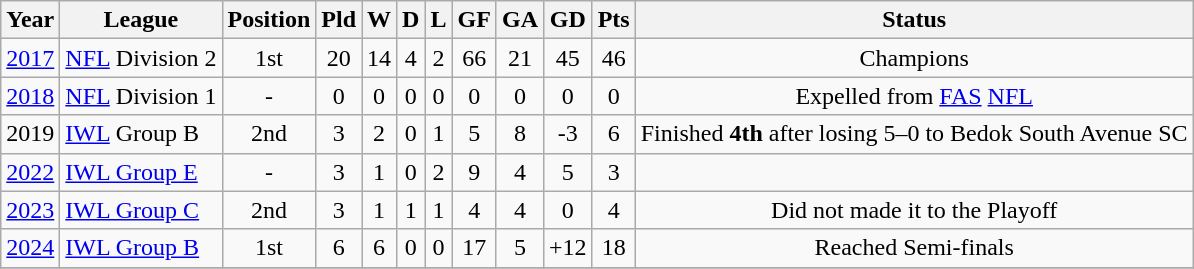<table class="wikitable">
<tr>
<th>Year</th>
<th>League</th>
<th>Position</th>
<th>Pld</th>
<th>W</th>
<th>D</th>
<th>L</th>
<th>GF</th>
<th>GA</th>
<th>GD</th>
<th>Pts</th>
<th>Status</th>
</tr>
<tr align="center">
<td><a href='#'>2017</a></td>
<td align="left"><a href='#'>NFL</a> Division 2</td>
<td>1st</td>
<td>20</td>
<td>14</td>
<td>4</td>
<td>2</td>
<td>66</td>
<td>21</td>
<td>45</td>
<td>46</td>
<td>Champions</td>
</tr>
<tr align="center">
<td><a href='#'>2018</a></td>
<td align="left"><a href='#'>NFL</a> Division 1</td>
<td>-</td>
<td>0</td>
<td>0</td>
<td>0</td>
<td>0</td>
<td>0</td>
<td>0</td>
<td>0</td>
<td>0</td>
<td>Expelled from <a href='#'>FAS</a> <a href='#'>NFL</a></td>
</tr>
<tr align="center">
<td>2019</td>
<td align="left"><a href='#'>IWL</a> Group B</td>
<td>2nd</td>
<td>3</td>
<td>2</td>
<td>0</td>
<td>1</td>
<td>5</td>
<td>8</td>
<td>-3</td>
<td>6</td>
<td>Finished <strong>4th</strong> after losing 5–0 to Bedok South Avenue SC</td>
</tr>
<tr align="center">
<td><a href='#'>2022</a></td>
<td align="left"><a href='#'>IWL Group E</a></td>
<td>-</td>
<td>3</td>
<td>1</td>
<td>0</td>
<td>2</td>
<td>9</td>
<td>4</td>
<td>5</td>
<td>3</td>
<td></td>
</tr>
<tr align="center">
<td><a href='#'>2023</a></td>
<td align="left"><a href='#'>IWL Group C</a></td>
<td>2nd</td>
<td>3</td>
<td>1</td>
<td>1</td>
<td>1</td>
<td>4</td>
<td>4</td>
<td>0</td>
<td>4</td>
<td>Did not made it to the Playoff</td>
</tr>
<tr align="center">
<td><a href='#'>2024</a></td>
<td align="left"><a href='#'>IWL Group B</a></td>
<td>1st</td>
<td>6</td>
<td>6</td>
<td>0</td>
<td>0</td>
<td>17</td>
<td>5</td>
<td>+12</td>
<td>18</td>
<td>Reached Semi-finals</td>
</tr>
<tr>
</tr>
</table>
